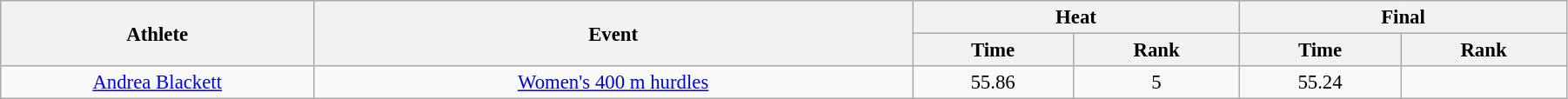<table class="wikitable" style="font-size:95%; text-align:center;" width="95%">
<tr>
<th rowspan="2">Athlete</th>
<th rowspan="2">Event</th>
<th colspan="2">Heat</th>
<th colspan="2">Final</th>
</tr>
<tr>
<th>Time</th>
<th>Rank</th>
<th>Time</th>
<th>Rank</th>
</tr>
<tr>
<td width=20%><a href='#'>Andrea Blackett</a></td>
<td><a href='#'>Women's 400 m hurdles</a></td>
<td>55.86</td>
<td>5</td>
<td>55.24</td>
<td></td>
</tr>
</table>
